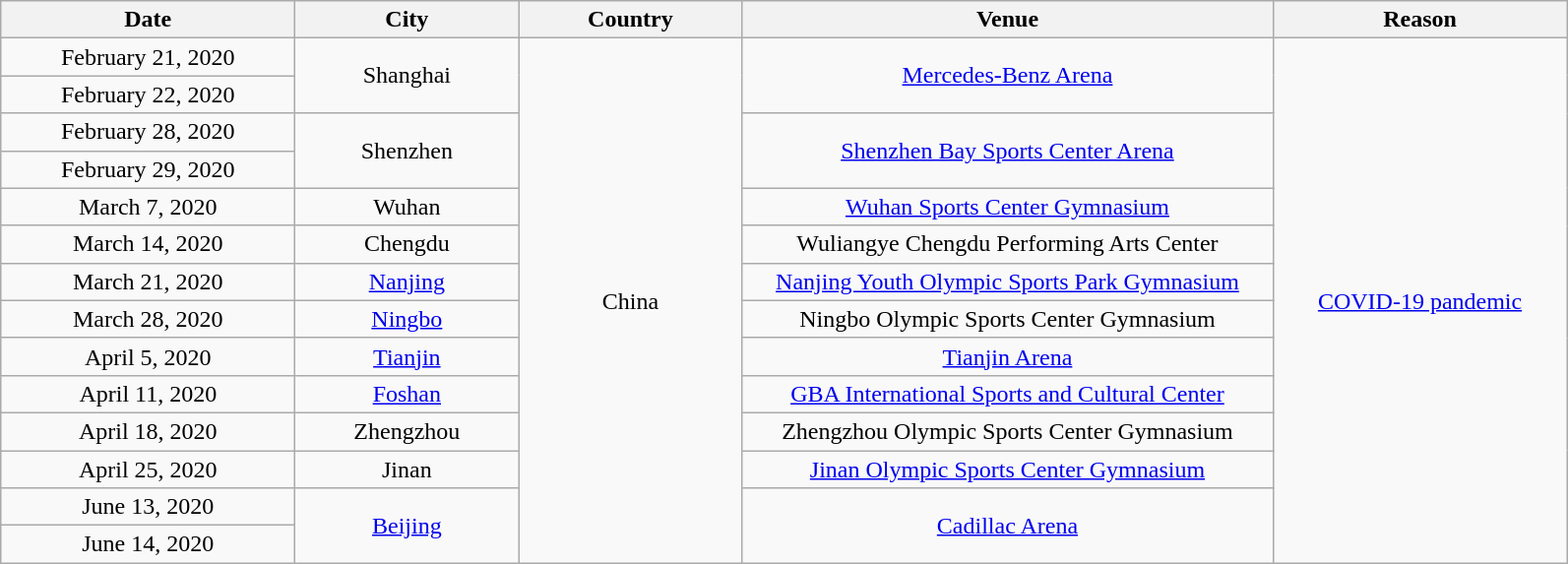<table class="wikitable plainrowheaders" style="text-align:center;">
<tr>
<th scope="col" style="width:12em;">Date</th>
<th scope="col" style="width:9em;">City</th>
<th scope="col" style="width:9em;">Country</th>
<th scope="col" style="width:22em;">Venue</th>
<th scope="col" style="width:12em;">Reason</th>
</tr>
<tr>
<td>February 21, 2020</td>
<td rowspan="2">Shanghai</td>
<td rowspan="14">China</td>
<td rowspan="2"><a href='#'>Mercedes-Benz Arena</a></td>
<td rowspan="14"><a href='#'>COVID-19 pandemic</a></td>
</tr>
<tr>
<td>February 22, 2020</td>
</tr>
<tr>
<td>February 28, 2020</td>
<td rowspan="2">Shenzhen</td>
<td rowspan="2"><a href='#'>Shenzhen Bay Sports Center Arena</a></td>
</tr>
<tr>
<td>February 29, 2020</td>
</tr>
<tr>
<td>March 7, 2020</td>
<td>Wuhan</td>
<td><a href='#'>Wuhan Sports Center Gymnasium</a></td>
</tr>
<tr>
<td>March 14, 2020</td>
<td>Chengdu</td>
<td>Wuliangye Chengdu Performing Arts Center</td>
</tr>
<tr>
<td>March 21, 2020</td>
<td><a href='#'>Nanjing</a></td>
<td><a href='#'>Nanjing Youth Olympic Sports Park Gymnasium</a></td>
</tr>
<tr>
<td>March 28, 2020</td>
<td><a href='#'>Ningbo</a></td>
<td>Ningbo Olympic Sports Center Gymnasium</td>
</tr>
<tr>
<td>April 5, 2020</td>
<td><a href='#'>Tianjin</a></td>
<td><a href='#'>Tianjin Arena</a></td>
</tr>
<tr>
<td>April 11, 2020</td>
<td><a href='#'>Foshan</a></td>
<td><a href='#'>GBA International Sports and Cultural Center</a></td>
</tr>
<tr>
<td>April 18, 2020</td>
<td>Zhengzhou</td>
<td>Zhengzhou Olympic Sports Center Gymnasium</td>
</tr>
<tr>
<td>April 25, 2020</td>
<td>Jinan</td>
<td><a href='#'>Jinan Olympic Sports Center Gymnasium</a></td>
</tr>
<tr>
<td>June 13, 2020</td>
<td rowspan="2"><a href='#'>Beijing</a></td>
<td rowspan="2"><a href='#'>Cadillac Arena</a></td>
</tr>
<tr>
<td>June 14, 2020</td>
</tr>
</table>
